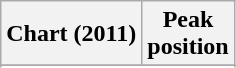<table class="wikitable sortable plainrowheaders">
<tr>
<th scope="col">Chart (2011)</th>
<th scope="col">Peak<br>position</th>
</tr>
<tr>
</tr>
<tr>
</tr>
</table>
